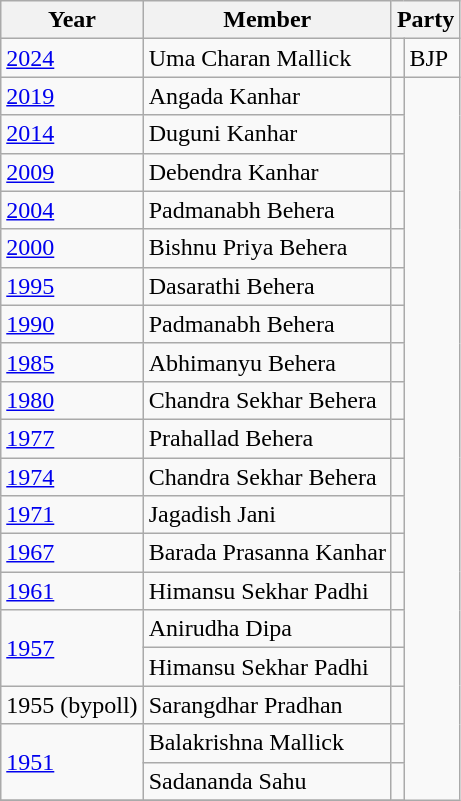<table class="wikitable sortable">
<tr>
<th>Year</th>
<th>Member</th>
<th colspan=2>Party</th>
</tr>
<tr>
<td><a href='#'>2024</a></td>
<td>Uma Charan Mallick</td>
<td></td>
<td>BJP</td>
</tr>
<tr>
<td><a href='#'>2019</a></td>
<td>Angada Kanhar</td>
<td></td>
</tr>
<tr>
<td><a href='#'>2014</a></td>
<td>Duguni Kanhar</td>
<td></td>
</tr>
<tr>
<td><a href='#'>2009</a></td>
<td>Debendra Kanhar</td>
<td></td>
</tr>
<tr>
<td><a href='#'>2004</a></td>
<td>Padmanabh Behera</td>
<td></td>
</tr>
<tr>
<td><a href='#'>2000</a></td>
<td>Bishnu Priya Behera</td>
<td></td>
</tr>
<tr>
<td><a href='#'>1995</a></td>
<td>Dasarathi Behera</td>
<td></td>
</tr>
<tr>
<td><a href='#'>1990</a></td>
<td>Padmanabh Behera</td>
<td></td>
</tr>
<tr>
<td><a href='#'>1985</a></td>
<td>Abhimanyu Behera</td>
<td></td>
</tr>
<tr>
<td><a href='#'>1980</a></td>
<td>Chandra Sekhar Behera</td>
<td></td>
</tr>
<tr>
<td><a href='#'>1977</a></td>
<td>Prahallad Behera</td>
<td></td>
</tr>
<tr>
<td><a href='#'>1974</a></td>
<td>Chandra Sekhar Behera</td>
<td></td>
</tr>
<tr>
<td><a href='#'>1971</a></td>
<td>Jagadish Jani</td>
<td></td>
</tr>
<tr>
<td><a href='#'>1967</a></td>
<td>Barada Prasanna Kanhar</td>
<td></td>
</tr>
<tr>
<td><a href='#'>1961</a></td>
<td>Himansu Sekhar Padhi</td>
<td></td>
</tr>
<tr>
<td rowspan="2"><a href='#'>1957</a></td>
<td>Anirudha Dipa</td>
<td></td>
</tr>
<tr>
<td>Himansu Sekhar Padhi</td>
<td></td>
</tr>
<tr>
<td>1955 (bypoll)</td>
<td>Sarangdhar Pradhan</td>
<td></td>
</tr>
<tr>
<td rowspan="2"><a href='#'>1951</a></td>
<td>Balakrishna Mallick</td>
<td></td>
</tr>
<tr>
<td>Sadananda Sahu</td>
<td></td>
</tr>
<tr>
</tr>
</table>
